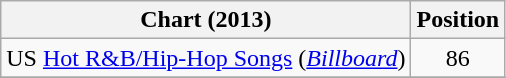<table class="wikitable">
<tr>
<th scope="col">Chart (2013)</th>
<th scope="col">Position</th>
</tr>
<tr>
<td>US <a href='#'>Hot R&B/Hip-Hop Songs</a> (<em><a href='#'>Billboard</a></em>)</td>
<td style="text-align:center;">86</td>
</tr>
<tr>
</tr>
</table>
